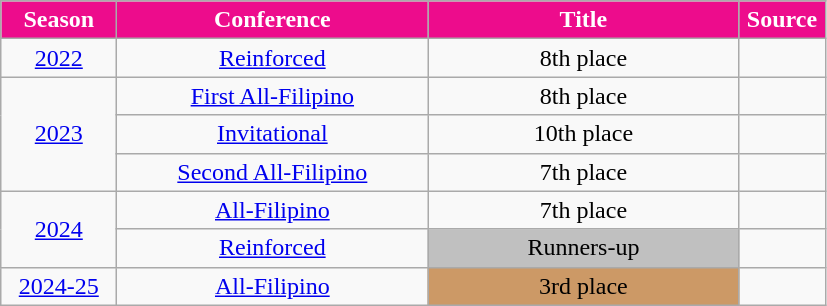<table class="wikitable">
<tr>
<th width=70px style="background: #ED0C8C; color: #FFFFFF; text-align: center"><strong>Season</strong></th>
<th width=200px style="background: #ED0C8C; color: #FFFFFF"><strong>Conference</strong></th>
<th width=200px style="background: #ED0C8C; color: #FFFFFF"><strong>Title</strong></th>
<th width=50px style="background: #ED0C8C; color: #FFFFFF"><strong>Source</strong></th>
</tr>
<tr align=center>
<td rowspan=1><a href='#'>2022</a></td>
<td><a href='#'>Reinforced</a></td>
<td>8th place</td>
<td></td>
</tr>
<tr align=center>
<td rowspan=3><a href='#'>2023</a></td>
<td><a href='#'>First All-Filipino</a></td>
<td>8th place</td>
<td></td>
</tr>
<tr align=center>
<td><a href='#'>Invitational</a></td>
<td>10th place</td>
<td></td>
</tr>
<tr align=center>
<td><a href='#'>Second All-Filipino</a></td>
<td>7th place</td>
<td></td>
</tr>
<tr align=center>
<td rowspan=2><a href='#'>2024</a></td>
<td><a href='#'>All-Filipino</a></td>
<td>7th place</td>
<td></td>
</tr>
<tr align=center>
<td><a href='#'>Reinforced</a></td>
<td style="background:silver">Runners-up</td>
<td></td>
</tr>
<tr align=center>
<td rowspan=3><a href='#'>2024-25</a></td>
<td><a href='#'>All-Filipino</a></td>
<td style="background:#CC9966">3rd place</td>
<td></td>
</tr>
</table>
